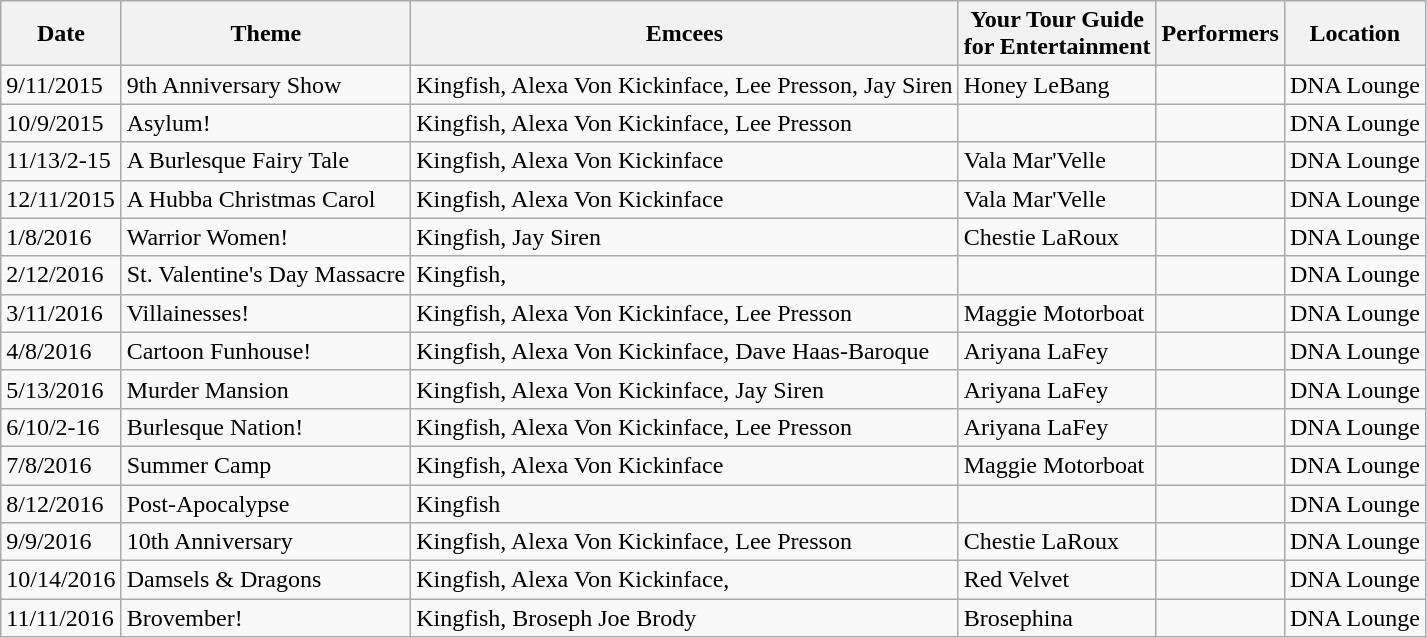<table class="wikitable">
<tr>
<th>Date</th>
<th>Theme</th>
<th>Emcees</th>
<th>Your Tour Guide<br>for Entertainment</th>
<th>Performers</th>
<th>Location</th>
</tr>
<tr>
<td>9/11/2015</td>
<td>9th Anniversary Show</td>
<td>Kingfish, Alexa Von Kickinface, Lee Presson, Jay Siren</td>
<td>Honey LeBang</td>
<td></td>
<td>DNA Lounge</td>
</tr>
<tr>
<td>10/9/2015</td>
<td>Asylum!</td>
<td>Kingfish, Alexa Von Kickinface, Lee Presson</td>
<td></td>
<td></td>
<td>DNA Lounge</td>
</tr>
<tr>
<td>11/13/2-15</td>
<td>A Burlesque Fairy Tale</td>
<td>Kingfish, Alexa Von Kickinface</td>
<td>Vala Mar'Velle</td>
<td></td>
<td>DNA Lounge</td>
</tr>
<tr>
<td>12/11/2015</td>
<td>A Hubba Christmas Carol</td>
<td>Kingfish, Alexa Von Kickinface</td>
<td>Vala Mar'Velle</td>
<td></td>
<td>DNA Lounge</td>
</tr>
<tr>
<td>1/8/2016</td>
<td>Warrior Women!</td>
<td>Kingfish, Jay Siren</td>
<td>Chestie LaRoux</td>
<td></td>
<td>DNA Lounge</td>
</tr>
<tr>
<td>2/12/2016</td>
<td>St. Valentine's Day Massacre</td>
<td>Kingfish,</td>
<td></td>
<td></td>
<td>DNA Lounge</td>
</tr>
<tr>
<td>3/11/2016</td>
<td>Villainesses!</td>
<td>Kingfish, Alexa Von Kickinface, Lee Presson</td>
<td>Maggie Motorboat</td>
<td></td>
<td>DNA Lounge</td>
</tr>
<tr>
<td>4/8/2016</td>
<td>Cartoon Funhouse!</td>
<td>Kingfish, Alexa Von Kickinface, Dave Haas-Baroque</td>
<td>Ariyana LaFey</td>
<td></td>
<td>DNA Lounge</td>
</tr>
<tr>
<td>5/13/2016</td>
<td>Murder Mansion</td>
<td>Kingfish, Alexa Von Kickinface, Jay Siren</td>
<td>Ariyana LaFey</td>
<td></td>
<td>DNA Lounge</td>
</tr>
<tr>
<td>6/10/2-16</td>
<td>Burlesque Nation!</td>
<td>Kingfish, Alexa Von Kickinface, Lee Presson</td>
<td>Ariyana LaFey</td>
<td></td>
<td>DNA Lounge</td>
</tr>
<tr>
<td>7/8/2016</td>
<td>Summer Camp</td>
<td>Kingfish, Alexa Von Kickinface</td>
<td>Maggie Motorboat</td>
<td></td>
<td>DNA Lounge</td>
</tr>
<tr>
<td>8/12/2016</td>
<td>Post-Apocalypse</td>
<td>Kingfish</td>
<td></td>
<td></td>
<td>DNA Lounge</td>
</tr>
<tr>
<td>9/9/2016</td>
<td>10th Anniversary</td>
<td>Kingfish, Alexa Von Kickinface, Lee Presson</td>
<td>Chestie LaRoux</td>
<td></td>
<td>DNA Lounge</td>
</tr>
<tr>
<td>10/14/2016</td>
<td>Damsels & Dragons</td>
<td>Kingfish, Alexa Von Kickinface,</td>
<td>Red Velvet</td>
<td></td>
<td>DNA Lounge</td>
</tr>
<tr>
<td>11/11/2016</td>
<td>Brovember!</td>
<td>Kingfish, Broseph Joe Brody</td>
<td>Brosephina</td>
<td></td>
<td>DNA Lounge</td>
</tr>
</table>
